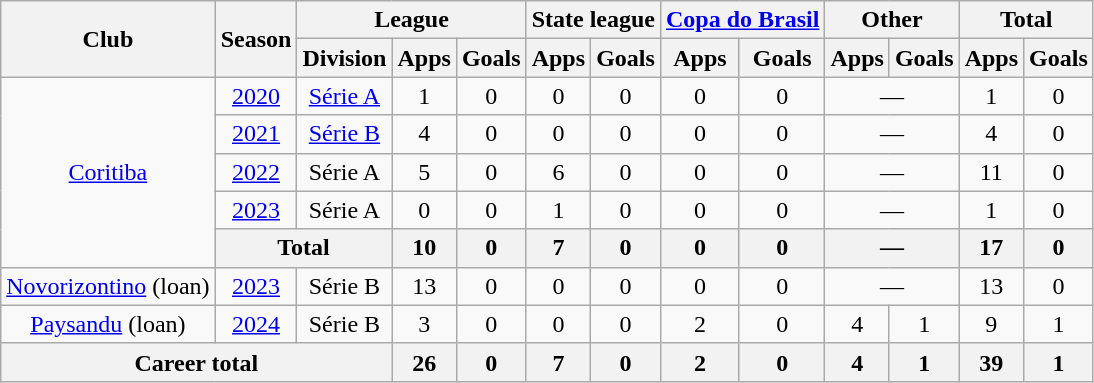<table class="wikitable" style="text-align: center;">
<tr>
<th rowspan="2">Club</th>
<th rowspan="2">Season</th>
<th colspan="3">League</th>
<th colspan="2">State league</th>
<th colspan="2"><a href='#'>Copa do Brasil</a></th>
<th colspan="2">Other</th>
<th colspan="2">Total</th>
</tr>
<tr>
<th>Division</th>
<th>Apps</th>
<th>Goals</th>
<th>Apps</th>
<th>Goals</th>
<th>Apps</th>
<th>Goals</th>
<th>Apps</th>
<th>Goals</th>
<th>Apps</th>
<th>Goals</th>
</tr>
<tr>
<td rowspan="5"><a href='#'>Coritiba</a></td>
<td><a href='#'>2020</a></td>
<td><a href='#'>Série A</a></td>
<td>1</td>
<td>0</td>
<td>0</td>
<td>0</td>
<td>0</td>
<td>0</td>
<td colspan="2">—</td>
<td>1</td>
<td>0</td>
</tr>
<tr>
<td><a href='#'>2021</a></td>
<td><a href='#'>Série B</a></td>
<td>4</td>
<td>0</td>
<td>0</td>
<td>0</td>
<td>0</td>
<td>0</td>
<td colspan="2">—</td>
<td>4</td>
<td>0</td>
</tr>
<tr>
<td><a href='#'>2022</a></td>
<td>Série A</td>
<td>5</td>
<td>0</td>
<td>6</td>
<td>0</td>
<td>0</td>
<td>0</td>
<td colspan="2">—</td>
<td>11</td>
<td>0</td>
</tr>
<tr>
<td><a href='#'>2023</a></td>
<td>Série A</td>
<td>0</td>
<td>0</td>
<td>1</td>
<td>0</td>
<td>0</td>
<td>0</td>
<td colspan="2">—</td>
<td>1</td>
<td>0</td>
</tr>
<tr>
<th colspan="2">Total</th>
<th>10</th>
<th>0</th>
<th>7</th>
<th>0</th>
<th>0</th>
<th>0</th>
<th colspan="2">—</th>
<th>17</th>
<th>0</th>
</tr>
<tr>
<td><a href='#'>Novorizontino</a> (loan)</td>
<td><a href='#'>2023</a></td>
<td>Série B</td>
<td>13</td>
<td>0</td>
<td>0</td>
<td>0</td>
<td>0</td>
<td>0</td>
<td colspan="2">—</td>
<td>13</td>
<td>0</td>
</tr>
<tr>
<td><a href='#'>Paysandu</a> (loan)</td>
<td><a href='#'>2024</a></td>
<td>Série B</td>
<td>3</td>
<td>0</td>
<td>0</td>
<td>0</td>
<td>2</td>
<td>0</td>
<td>4</td>
<td>1</td>
<td>9</td>
<td>1</td>
</tr>
<tr>
<th colspan="3">Career total</th>
<th>26</th>
<th>0</th>
<th>7</th>
<th>0</th>
<th>2</th>
<th>0</th>
<th>4</th>
<th>1</th>
<th>39</th>
<th>1</th>
</tr>
</table>
